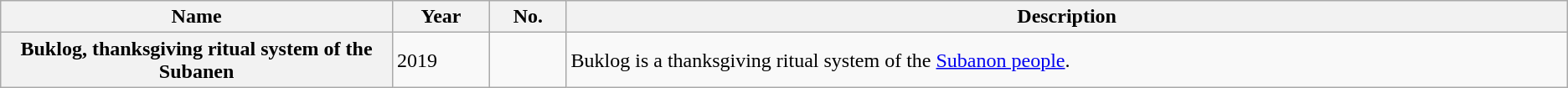<table class="wikitable sortable plainrowheaders">
<tr>
<th style="width:25%">Name</th>
<th>Year</th>
<th>No.</th>
<th class="unsortable">Description</th>
</tr>
<tr>
<th scope="row">Buklog, thanksgiving ritual system of the Subanen</th>
<td>2019</td>
<td></td>
<td>Buklog is a thanksgiving ritual system of the <a href='#'>Subanon people</a>.</td>
</tr>
</table>
